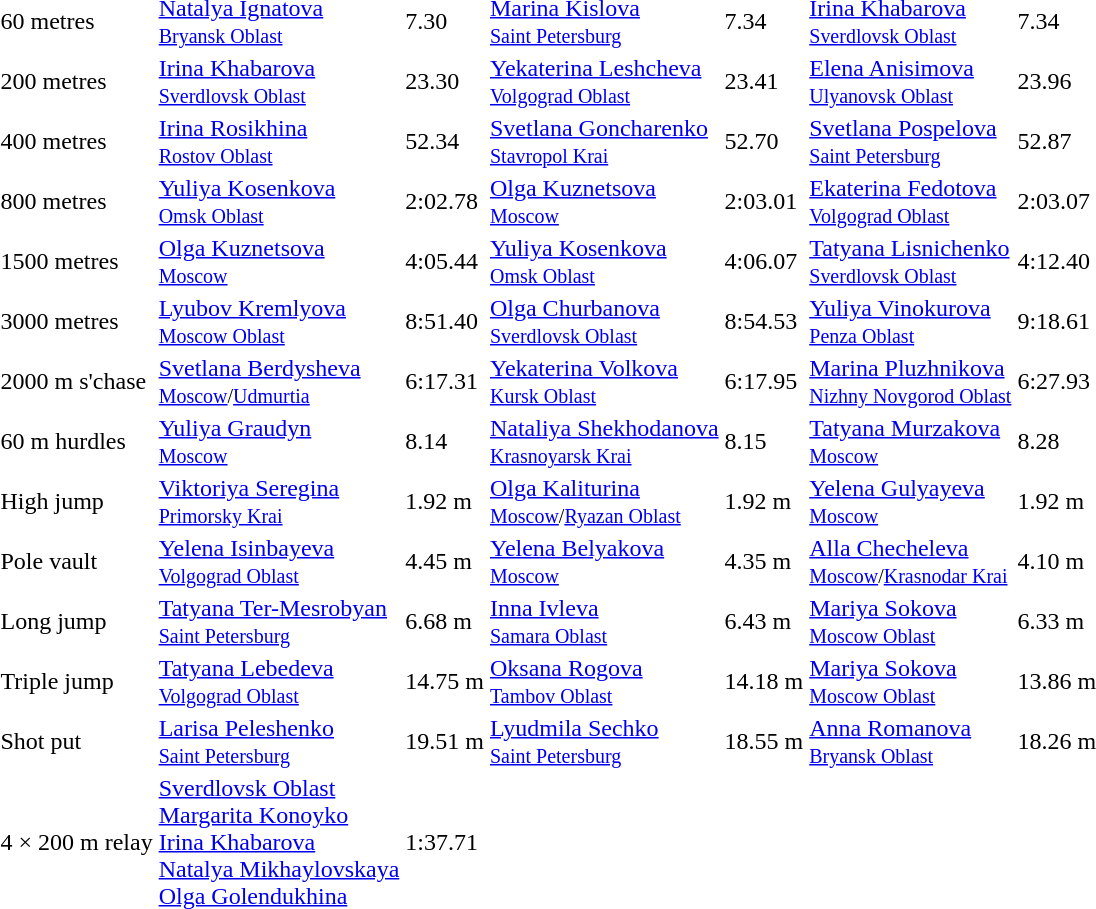<table>
<tr>
<td>60 metres</td>
<td><a href='#'>Natalya Ignatova</a><br><small><a href='#'>Bryansk Oblast</a></small></td>
<td>7.30</td>
<td><a href='#'>Marina Kislova</a><br><small><a href='#'>Saint Petersburg</a></small></td>
<td>7.34</td>
<td><a href='#'>Irina Khabarova</a><br><small><a href='#'>Sverdlovsk Oblast</a></small></td>
<td>7.34</td>
</tr>
<tr>
<td>200 metres</td>
<td><a href='#'>Irina Khabarova</a><br><small><a href='#'>Sverdlovsk Oblast</a></small></td>
<td>23.30</td>
<td><a href='#'>Yekaterina Leshcheva</a><br><small><a href='#'>Volgograd Oblast</a></small></td>
<td>23.41</td>
<td><a href='#'>Elena Anisimova</a><br><small><a href='#'>Ulyanovsk Oblast</a></small></td>
<td>23.96</td>
</tr>
<tr>
<td>400 metres</td>
<td><a href='#'>Irina Rosikhina</a><br><small><a href='#'>Rostov Oblast</a></small></td>
<td>52.34</td>
<td><a href='#'>Svetlana Goncharenko</a><br><small><a href='#'>Stavropol Krai</a></small></td>
<td>52.70</td>
<td><a href='#'>Svetlana Pospelova</a><br><small><a href='#'>Saint Petersburg</a></small></td>
<td>52.87</td>
</tr>
<tr>
<td>800 metres</td>
<td><a href='#'>Yuliya Kosenkova</a><br><small><a href='#'>Omsk Oblast</a></small></td>
<td>2:02.78</td>
<td><a href='#'>Olga Kuznetsova</a><br><small><a href='#'>Moscow</a></small></td>
<td>2:03.01</td>
<td><a href='#'>Ekaterina Fedotova</a><br><small><a href='#'>Volgograd Oblast</a></small></td>
<td>2:03.07</td>
</tr>
<tr>
<td>1500 metres</td>
<td><a href='#'>Olga Kuznetsova</a><br><small><a href='#'>Moscow</a></small></td>
<td>4:05.44</td>
<td><a href='#'>Yuliya Kosenkova</a><br><small><a href='#'>Omsk Oblast</a></small></td>
<td>4:06.07</td>
<td><a href='#'>Tatyana Lisnichenko</a><br><small><a href='#'>Sverdlovsk Oblast</a></small></td>
<td>4:12.40</td>
</tr>
<tr>
<td>3000 metres</td>
<td><a href='#'>Lyubov Kremlyova</a><br><small><a href='#'>Moscow Oblast</a></small></td>
<td>8:51.40</td>
<td><a href='#'>Olga Churbanova</a><br><small><a href='#'>Sverdlovsk Oblast</a></small></td>
<td>8:54.53</td>
<td><a href='#'>Yuliya Vinokurova</a><br><small><a href='#'>Penza Oblast</a></small></td>
<td>9:18.61</td>
</tr>
<tr>
<td>2000 m s'chase</td>
<td><a href='#'>Svetlana Berdysheva</a><br><small><a href='#'>Moscow</a>/<a href='#'>Udmurtia</a></small></td>
<td>6:17.31</td>
<td><a href='#'>Yekaterina Volkova</a><br><small><a href='#'>Kursk Oblast</a></small></td>
<td>6:17.95</td>
<td><a href='#'>Marina Pluzhnikova</a><br><small><a href='#'>Nizhny Novgorod Oblast</a></small></td>
<td>6:27.93</td>
</tr>
<tr>
<td>60 m hurdles</td>
<td><a href='#'>Yuliya Graudyn</a><br><small><a href='#'>Moscow</a></small></td>
<td>8.14</td>
<td><a href='#'>Nataliya Shekhodanova</a><br><small><a href='#'>Krasnoyarsk Krai</a></small></td>
<td>8.15</td>
<td><a href='#'>Tatyana Murzakova</a><br><small><a href='#'>Moscow</a></small></td>
<td>8.28</td>
</tr>
<tr>
<td>High jump</td>
<td><a href='#'>Viktoriya Seregina</a><br><small><a href='#'>Primorsky Krai</a></small></td>
<td>1.92 m</td>
<td><a href='#'>Olga Kaliturina</a><br><small><a href='#'>Moscow</a>/<a href='#'>Ryazan Oblast</a></small></td>
<td>1.92 m</td>
<td><a href='#'>Yelena Gulyayeva</a><br><small><a href='#'>Moscow</a></small></td>
<td>1.92 m</td>
</tr>
<tr>
<td>Pole vault</td>
<td><a href='#'>Yelena Isinbayeva</a><br><small><a href='#'>Volgograd Oblast</a></small></td>
<td>4.45 m  </td>
<td><a href='#'>Yelena Belyakova</a><br><small><a href='#'>Moscow</a></small></td>
<td>4.35 m</td>
<td><a href='#'>Alla Checheleva</a><br><small><a href='#'>Moscow</a>/<a href='#'>Krasnodar Krai</a></small></td>
<td>4.10 m</td>
</tr>
<tr>
<td>Long jump</td>
<td><a href='#'>Tatyana Ter-Mesrobyan</a><br><small><a href='#'>Saint Petersburg</a></small></td>
<td>6.68 m</td>
<td><a href='#'>Inna Ivleva</a><br><small><a href='#'>Samara Oblast</a></small></td>
<td>6.43 m</td>
<td><a href='#'>Mariya Sokova</a><br><small><a href='#'>Moscow Oblast</a></small></td>
<td>6.33 m</td>
</tr>
<tr>
<td>Triple jump</td>
<td><a href='#'>Tatyana Lebedeva</a><br><small><a href='#'>Volgograd Oblast</a></small></td>
<td>14.75 m</td>
<td><a href='#'>Oksana Rogova</a><br><small><a href='#'>Tambov Oblast</a></small></td>
<td>14.18 m</td>
<td><a href='#'>Mariya Sokova</a><br><small><a href='#'>Moscow Oblast</a></small></td>
<td>13.86 m</td>
</tr>
<tr>
<td>Shot put</td>
<td><a href='#'>Larisa Peleshenko</a><br><small><a href='#'>Saint Petersburg</a></small></td>
<td>19.51 m</td>
<td><a href='#'>Lyudmila Sechko</a><br><small><a href='#'>Saint Petersburg</a></small></td>
<td>18.55 m</td>
<td><a href='#'>Anna Romanova</a><br><small><a href='#'>Bryansk Oblast</a></small></td>
<td>18.26 m</td>
</tr>
<tr>
<td>4 × 200 m relay</td>
<td><a href='#'>Sverdlovsk Oblast</a><br><a href='#'>Margarita Konoyko</a><br><a href='#'>Irina Khabarova</a><br><a href='#'>Natalya Mikhaylovskaya</a><br><a href='#'>Olga Golendukhina</a></td>
<td>1:37.71</td>
<td></td>
<td></td>
<td></td>
<td></td>
</tr>
</table>
